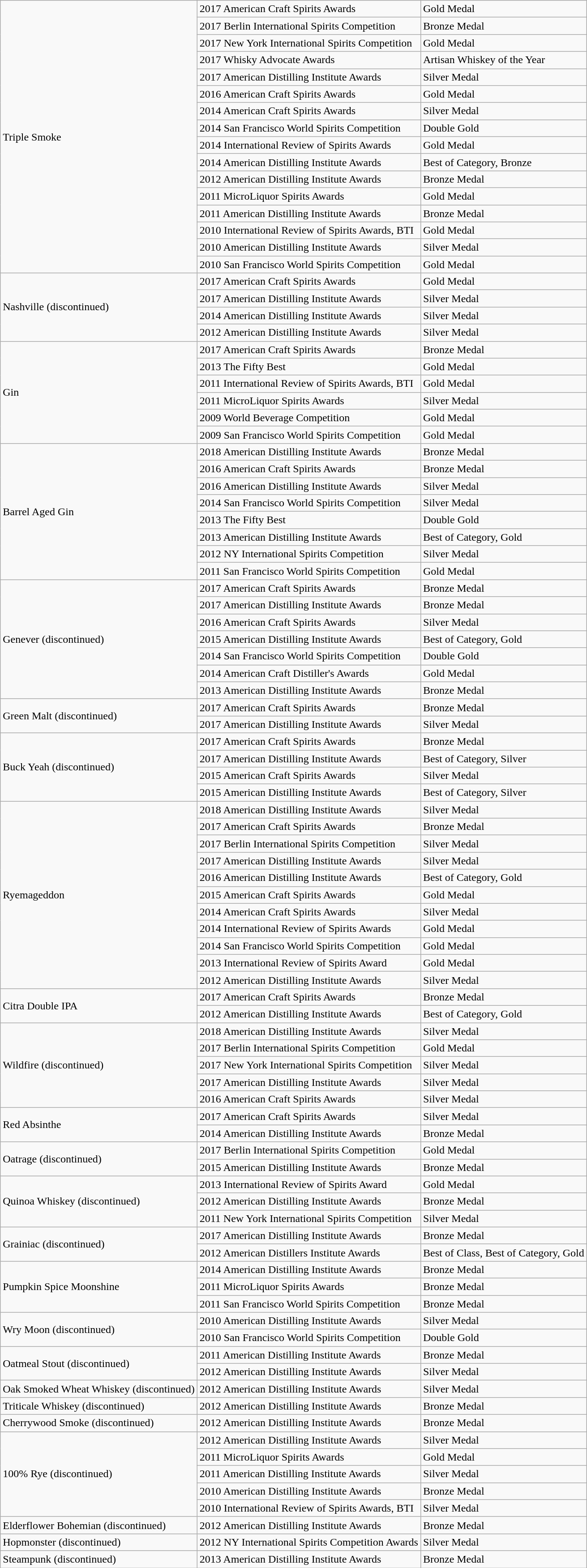<table class="wikitable">
<tr>
<td rowspan="16">Triple Smoke</td>
<td>2017 American Craft Spirits Awards</td>
<td>Gold Medal</td>
</tr>
<tr>
<td>2017 Berlin International Spirits Competition</td>
<td>Bronze Medal</td>
</tr>
<tr>
<td>2017 New York International Spirits Competition</td>
<td>Gold Medal</td>
</tr>
<tr>
<td>2017 Whisky Advocate Awards</td>
<td>Artisan Whiskey of the Year</td>
</tr>
<tr>
<td>2017 American Distilling Institute Awards</td>
<td>Silver Medal</td>
</tr>
<tr>
<td>2016 American Craft Spirits Awards</td>
<td>Gold Medal</td>
</tr>
<tr>
<td>2014 American Craft Spirits Awards</td>
<td>Silver Medal</td>
</tr>
<tr>
<td>2014 San Francisco World Spirits Competition</td>
<td>Double Gold</td>
</tr>
<tr>
<td>2014 International Review of Spirits Awards</td>
<td>Gold Medal</td>
</tr>
<tr>
<td>2014 American Distilling Institute Awards</td>
<td>Best of Category, Bronze</td>
</tr>
<tr>
<td>2012 American Distilling Institute Awards</td>
<td>Bronze Medal</td>
</tr>
<tr>
<td>2011 MicroLiquor Spirits Awards</td>
<td>Gold Medal</td>
</tr>
<tr>
<td>2011 American Distilling Institute Awards</td>
<td>Bronze Medal</td>
</tr>
<tr>
<td>2010 International Review of Spirits Awards, BTI</td>
<td>Gold Medal</td>
</tr>
<tr>
<td>2010 American Distilling Institute Awards</td>
<td>Silver Medal</td>
</tr>
<tr>
<td>2010 San Francisco World Spirits Competition</td>
<td>Gold Medal</td>
</tr>
<tr>
<td rowspan="4">Nashville (discontinued)</td>
<td>2017 American Craft Spirits Awards</td>
<td>Gold Medal</td>
</tr>
<tr>
<td>2017 American Distilling Institute Awards</td>
<td>Silver Medal</td>
</tr>
<tr>
<td>2014 American Distilling Institute Awards</td>
<td>Silver Medal</td>
</tr>
<tr>
<td>2012 American Distilling Institute Awards</td>
<td>Silver Medal</td>
</tr>
<tr>
<td rowspan="6">Gin</td>
<td>2017 American Craft Spirits Awards</td>
<td>Bronze Medal</td>
</tr>
<tr>
<td>2013 The Fifty Best</td>
<td>Gold Medal</td>
</tr>
<tr>
<td>2011 International Review of Spirits Awards, BTI</td>
<td>Gold Medal</td>
</tr>
<tr>
<td>2011 MicroLiquor Spirits Awards</td>
<td>Silver Medal</td>
</tr>
<tr>
<td>2009 World Beverage Competition</td>
<td>Gold Medal</td>
</tr>
<tr>
<td>2009 San Francisco World Spirits Competition</td>
<td>Gold Medal</td>
</tr>
<tr>
<td rowspan="8">Barrel Aged Gin</td>
<td>2018 American Distilling Institute Awards</td>
<td>Bronze Medal</td>
</tr>
<tr>
<td>2016 American Craft Spirits Awards</td>
<td>Bronze Medal</td>
</tr>
<tr>
<td>2016 American Distilling Institute Awards</td>
<td>Silver Medal</td>
</tr>
<tr>
<td>2014 San Francisco World Spirits Competition</td>
<td>Silver Medal</td>
</tr>
<tr>
<td>2013 The Fifty Best</td>
<td>Double Gold</td>
</tr>
<tr>
<td>2013 American Distilling Institute Awards</td>
<td>Best of Category, Gold</td>
</tr>
<tr>
<td>2012 NY International Spirits Competition</td>
<td>Silver Medal</td>
</tr>
<tr>
<td>2011 San Francisco World Spirits Competition</td>
<td>Gold Medal</td>
</tr>
<tr>
<td rowspan="7">Genever (discontinued)</td>
<td>2017 American Craft Spirits Awards</td>
<td>Bronze Medal</td>
</tr>
<tr>
<td>2017 American Distilling Institute Awards</td>
<td>Bronze Medal</td>
</tr>
<tr>
<td>2016 American Craft Spirits Awards</td>
<td>Silver Medal</td>
</tr>
<tr>
<td>2015 American Distilling Institute Awards</td>
<td>Best of Category, Gold</td>
</tr>
<tr>
<td>2014 San Francisco World Spirits Competition</td>
<td>Double Gold</td>
</tr>
<tr>
<td>2014 American Craft Distiller's Awards</td>
<td>Gold Medal</td>
</tr>
<tr>
<td>2013 American Distilling Institute Awards</td>
<td>Bronze Medal</td>
</tr>
<tr>
<td rowspan="2">Green Malt (discontinued)</td>
<td>2017 American Craft Spirits Awards</td>
<td>Bronze Medal</td>
</tr>
<tr>
<td>2017 American Distilling Institute Awards</td>
<td>Silver Medal</td>
</tr>
<tr>
<td rowspan="4">Buck Yeah (discontinued)</td>
<td>2017 American Craft Spirits Awards</td>
<td>Bronze Medal</td>
</tr>
<tr>
<td>2017 American Distilling Institute Awards</td>
<td>Best of Category, Silver</td>
</tr>
<tr>
<td>2015 American Craft Spirits Awards</td>
<td>Silver Medal</td>
</tr>
<tr>
<td>2015 American Distilling Institute Awards</td>
<td>Best of Category, Silver</td>
</tr>
<tr>
<td rowspan="11">Ryemageddon</td>
<td>2018 American Distilling Institute Awards</td>
<td>Silver Medal</td>
</tr>
<tr>
<td>2017 American Craft Spirits Awards</td>
<td>Bronze Medal</td>
</tr>
<tr>
<td>2017 Berlin International Spirits Competition</td>
<td>Silver Medal</td>
</tr>
<tr>
<td>2017 American Distilling Institute Awards</td>
<td>Silver Medal</td>
</tr>
<tr>
<td>2016 American Distilling Institute Awards</td>
<td>Best of Category, Gold</td>
</tr>
<tr>
<td>2015 American Craft Spirits Awards</td>
<td>Gold Medal</td>
</tr>
<tr>
<td>2014 American Craft Spirits Awards</td>
<td>Silver Medal</td>
</tr>
<tr>
<td>2014 International Review of Spirits Awards</td>
<td>Gold Medal</td>
</tr>
<tr>
<td>2014 San Francisco World Spirits Competition</td>
<td>Gold Medal</td>
</tr>
<tr>
<td>2013 International Review of Spirits Award</td>
<td>Gold Medal</td>
</tr>
<tr>
<td>2012 American Distilling Institute Awards</td>
<td>Silver Medal</td>
</tr>
<tr>
<td rowspan="2">Citra Double IPA</td>
<td>2017 American Craft Spirits Awards</td>
<td>Bronze Medal</td>
</tr>
<tr>
<td>2012 American Distilling Institute Awards</td>
<td>Best of Category, Gold</td>
</tr>
<tr>
<td rowspan="5">Wildfire (discontinued)</td>
<td>2018 American Distilling Institute Awards</td>
<td>Silver Medal</td>
</tr>
<tr>
<td>2017 Berlin International Spirits Competition</td>
<td>Gold Medal</td>
</tr>
<tr>
<td>2017 New York International Spirits Competition</td>
<td>Silver Medal</td>
</tr>
<tr>
<td>2017 American Distilling Institute Awards</td>
<td>Silver Medal</td>
</tr>
<tr>
<td>2016 American Craft Spirits Awards</td>
<td>Silver Medal</td>
</tr>
<tr>
<td rowspan="2">Red Absinthe</td>
<td>2017 American Craft Spirits Awards</td>
<td>Silver Medal</td>
</tr>
<tr>
<td>2014 American Distilling Institute Awards</td>
<td>Bronze Medal</td>
</tr>
<tr>
<td rowspan="2">Oatrage (discontinued)</td>
<td>2017 Berlin International Spirits Competition</td>
<td>Gold Medal</td>
</tr>
<tr>
<td>2015 American Distilling Institute Awards</td>
<td>Bronze Medal</td>
</tr>
<tr>
<td rowspan="3">Quinoa Whiskey (discontinued)</td>
<td>2013 International Review of Spirits Award</td>
<td>Gold Medal</td>
</tr>
<tr>
<td>2012 American Distilling Institute Awards</td>
<td>Bronze Medal</td>
</tr>
<tr>
<td>2011 New York International Spirits Competition</td>
<td>Silver Medal</td>
</tr>
<tr>
<td rowspan="2">Grainiac (discontinued)</td>
<td>2017 American Distilling Institute Awards</td>
<td>Bronze Medal</td>
</tr>
<tr>
<td>2012 American Distillers Institute Awards</td>
<td>Best of Class, Best of Category, Gold</td>
</tr>
<tr>
<td rowspan="3">Pumpkin Spice Moonshine</td>
<td>2014 American Distilling Institute Awards</td>
<td>Bronze Medal</td>
</tr>
<tr>
<td>2011 MicroLiquor Spirits Awards</td>
<td>Bronze Medal</td>
</tr>
<tr>
<td>2011 San Francisco World Spirits Competition</td>
<td>Bronze Medal</td>
</tr>
<tr>
<td rowspan="2">Wry Moon (discontinued)</td>
<td>2010 American Distilling Institute Awards</td>
<td>Silver Medal</td>
</tr>
<tr>
<td>2010 San Francisco World Spirits Competition</td>
<td>Double Gold</td>
</tr>
<tr>
<td rowspan="2">Oatmeal Stout (discontinued)</td>
<td>2011 American Distilling Institute Awards</td>
<td>Bronze Medal</td>
</tr>
<tr>
<td>2012 American Distilling Institute Awards</td>
<td>Silver Medal</td>
</tr>
<tr>
<td>Oak Smoked Wheat Whiskey (discontinued)</td>
<td>2012 American Distilling Institute Awards</td>
<td>Silver Medal</td>
</tr>
<tr>
<td>Triticale Whiskey (discontinued)</td>
<td>2012 American Distilling Institute Awards</td>
<td>Bronze Medal</td>
</tr>
<tr>
<td>Cherrywood Smoke (discontinued)</td>
<td>2012 American Distilling Institute Awards</td>
<td>Bronze Medal</td>
</tr>
<tr>
<td rowspan="5">100% Rye (discontinued)</td>
<td>2012 American Distilling Institute Awards</td>
<td>Silver Medal</td>
</tr>
<tr>
<td>2011 MicroLiquor Spirits Awards</td>
<td>Gold Medal</td>
</tr>
<tr>
<td>2011 American Distilling Institute Awards</td>
<td>Silver Medal</td>
</tr>
<tr>
<td>2010 American Distilling Institute Awards</td>
<td>Bronze Medal</td>
</tr>
<tr>
<td>2010 International Review of Spirits Awards, BTI</td>
<td>Silver Medal</td>
</tr>
<tr>
<td>Elderflower Bohemian (discontinued)</td>
<td>2012 American Distilling Institute Awards</td>
<td>Bronze Medal</td>
</tr>
<tr>
<td>Hopmonster (discontinued)</td>
<td>2012 NY International Spirits Competition Awards</td>
<td>Silver Medal</td>
</tr>
<tr>
<td>Steampunk (discontinued)</td>
<td>2013 American Distilling Institute Awards</td>
<td>Bronze Medal</td>
</tr>
</table>
